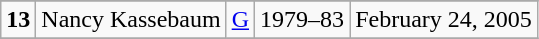<table class="wikitable" style="text-align:center;">
<tr>
</tr>
<tr>
<td><strong>13</strong></td>
<td>Nancy Kassebaum</td>
<td><a href='#'>G</a></td>
<td>1979–83</td>
<td>February 24, 2005</td>
</tr>
<tr>
</tr>
</table>
